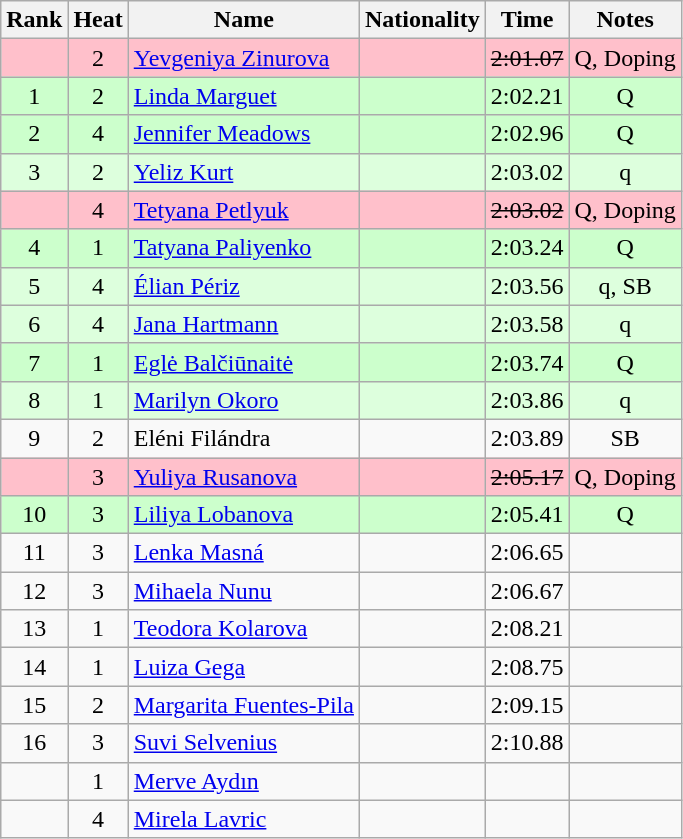<table class="wikitable sortable" style="text-align:center">
<tr>
<th>Rank</th>
<th>Heat</th>
<th>Name</th>
<th>Nationality</th>
<th>Time</th>
<th>Notes</th>
</tr>
<tr bgcolor=pink>
<td></td>
<td>2</td>
<td align=left><a href='#'>Yevgeniya Zinurova</a></td>
<td align=left></td>
<td><s>2:01.07</s></td>
<td>Q, Doping</td>
</tr>
<tr bgcolor=ccffcc>
<td>1</td>
<td>2</td>
<td align=left><a href='#'>Linda Marguet</a></td>
<td align=left></td>
<td>2:02.21</td>
<td>Q</td>
</tr>
<tr bgcolor=ccffcc>
<td>2</td>
<td>4</td>
<td align=left><a href='#'>Jennifer Meadows</a></td>
<td align=left></td>
<td>2:02.96</td>
<td>Q</td>
</tr>
<tr bgcolor=ddffdd>
<td>3</td>
<td>2</td>
<td align=left><a href='#'>Yeliz Kurt</a></td>
<td align=left></td>
<td>2:03.02</td>
<td>q</td>
</tr>
<tr bgcolor=pink>
<td></td>
<td>4</td>
<td align=left><a href='#'>Tetyana Petlyuk</a></td>
<td align=left></td>
<td><s>2:03.02</s></td>
<td>Q, Doping</td>
</tr>
<tr bgcolor=ccffcc>
<td>4</td>
<td>1</td>
<td align=left><a href='#'>Tatyana Paliyenko</a></td>
<td align=left></td>
<td>2:03.24</td>
<td>Q</td>
</tr>
<tr bgcolor=ddffdd>
<td>5</td>
<td>4</td>
<td align=left><a href='#'>Élian Périz</a></td>
<td align=left></td>
<td>2:03.56</td>
<td>q, SB</td>
</tr>
<tr bgcolor=ddffdd>
<td>6</td>
<td>4</td>
<td align=left><a href='#'>Jana Hartmann</a></td>
<td align=left></td>
<td>2:03.58</td>
<td>q</td>
</tr>
<tr bgcolor=ccffcc>
<td>7</td>
<td>1</td>
<td align=left><a href='#'>Eglė Balčiūnaitė</a></td>
<td align=left></td>
<td>2:03.74</td>
<td>Q</td>
</tr>
<tr bgcolor=ddffdd>
<td>8</td>
<td>1</td>
<td align=left><a href='#'>Marilyn Okoro</a></td>
<td align=left></td>
<td>2:03.86</td>
<td>q</td>
</tr>
<tr>
<td>9</td>
<td>2</td>
<td align=left>Eléni Filándra</td>
<td align=left></td>
<td>2:03.89</td>
<td>SB</td>
</tr>
<tr bgcolor=pink>
<td></td>
<td>3</td>
<td align=left><a href='#'>Yuliya Rusanova</a></td>
<td align=left></td>
<td><s>2:05.17</s></td>
<td>Q, Doping</td>
</tr>
<tr bgcolor=ccffcc>
<td>10</td>
<td>3</td>
<td align=left><a href='#'>Liliya Lobanova</a></td>
<td align=left></td>
<td>2:05.41</td>
<td>Q</td>
</tr>
<tr>
<td>11</td>
<td>3</td>
<td align=left><a href='#'>Lenka Masná</a></td>
<td align=left></td>
<td>2:06.65</td>
<td></td>
</tr>
<tr>
<td>12</td>
<td>3</td>
<td align=left><a href='#'>Mihaela Nunu</a></td>
<td align=left></td>
<td>2:06.67</td>
<td></td>
</tr>
<tr>
<td>13</td>
<td>1</td>
<td align=left><a href='#'>Teodora Kolarova</a></td>
<td align=left></td>
<td>2:08.21</td>
<td></td>
</tr>
<tr>
<td>14</td>
<td>1</td>
<td align=left><a href='#'>Luiza Gega</a></td>
<td align=left></td>
<td>2:08.75</td>
<td></td>
</tr>
<tr>
<td>15</td>
<td>2</td>
<td align=left><a href='#'>Margarita Fuentes-Pila</a></td>
<td align=left></td>
<td>2:09.15</td>
<td></td>
</tr>
<tr>
<td>16</td>
<td>3</td>
<td align=left><a href='#'>Suvi Selvenius</a></td>
<td align=left></td>
<td>2:10.88</td>
<td></td>
</tr>
<tr>
<td></td>
<td>1</td>
<td align=left><a href='#'>Merve Aydın</a></td>
<td align=left></td>
<td></td>
<td></td>
</tr>
<tr>
<td></td>
<td>4</td>
<td align=left><a href='#'>Mirela Lavric</a></td>
<td align=left></td>
<td></td>
<td></td>
</tr>
</table>
